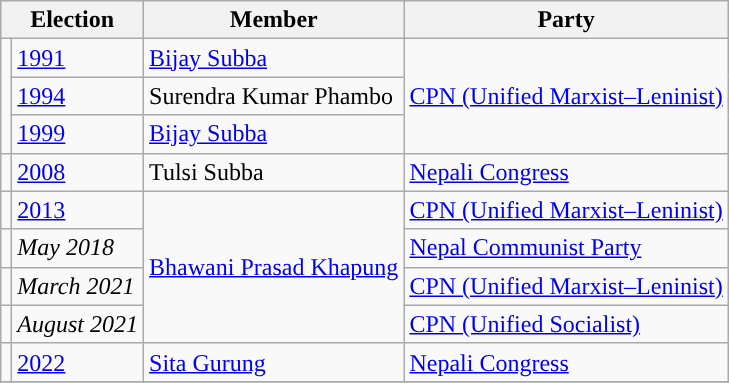<table class="wikitable">
<tr>
<th colspan="2">Election</th>
<th>Member</th>
<th>Party</th>
</tr>
<tr>
<td rowspan="3" style="background-color:"></td>
<td><a href='#'>1991</a></td>
<td><a href='#'>Bijay Subba</a></td>
<td rowspan="3"><a href='#'>CPN (Unified Marxist–Leninist)</a></td>
</tr>
<tr>
<td><a href='#'>1994</a></td>
<td>Surendra Kumar Phambo</td>
</tr>
<tr>
<td><a href='#'>1999</a></td>
<td><a href='#'>Bijay Subba</a></td>
</tr>
<tr>
<td style="background-color:"></td>
<td><a href='#'>2008</a></td>
<td>Tulsi Subba</td>
<td><a href='#'>Nepali Congress</a></td>
</tr>
<tr>
<td style="background-color:"></td>
<td><a href='#'>2013</a></td>
<td rowspan="4"><a href='#'>Bhawani Prasad Khapung</a></td>
<td><a href='#'>CPN (Unified Marxist–Leninist)</a></td>
</tr>
<tr>
<td style="background-color:"></td>
<td><em>May 2018</em></td>
<td><a href='#'>Nepal Communist Party</a></td>
</tr>
<tr>
<td style="background-color:"></td>
<td><em>March 2021</em></td>
<td><a href='#'>CPN (Unified Marxist–Leninist)</a></td>
</tr>
<tr>
<td style="background-color:"></td>
<td><em>August 2021</em></td>
<td><a href='#'>CPN (Unified Socialist)</a></td>
</tr>
<tr>
<td style="background-color:"></td>
<td><a href='#'>2022</a></td>
<td><a href='#'>Sita Gurung</a></td>
<td><a href='#'>Nepali Congress</a></td>
</tr>
<tr>
</tr>
</table>
